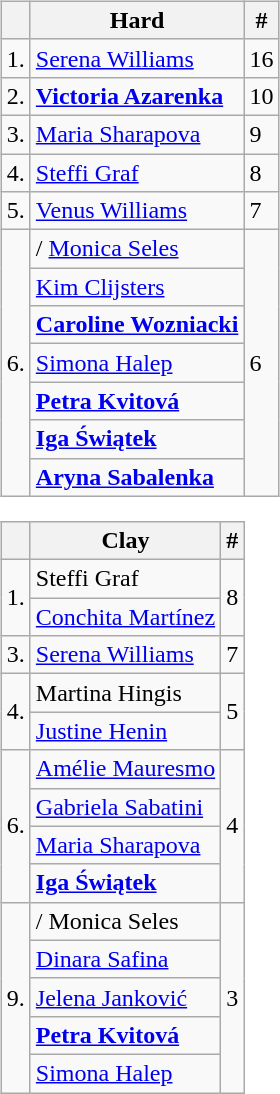<table>
<tr valign=top>
<td><br><table class="wikitable">
<tr>
<th></th>
<th>Hard</th>
<th>#</th>
</tr>
<tr>
<td>1.</td>
<td> <a href='#'>Serena Williams</a></td>
<td>16</td>
</tr>
<tr>
<td>2.</td>
<td> <strong><a href='#'>Victoria Azarenka</a></strong></td>
<td>10</td>
</tr>
<tr>
<td>3.</td>
<td> <a href='#'>Maria Sharapova</a></td>
<td>9</td>
</tr>
<tr>
<td>4.</td>
<td> <a href='#'>Steffi Graf</a></td>
<td>8</td>
</tr>
<tr>
<td>5.</td>
<td> <a href='#'>Venus Williams</a></td>
<td>7</td>
</tr>
<tr>
<td rowspan=7>6.</td>
<td>/ <a href='#'>Monica Seles</a></td>
<td rowspan=7>6</td>
</tr>
<tr>
<td> <a href='#'>Kim Clijsters</a></td>
</tr>
<tr>
<td> <strong><a href='#'>Caroline Wozniacki</a></strong></td>
</tr>
<tr>
<td> <a href='#'>Simona Halep</a></td>
</tr>
<tr>
<td> <strong><a href='#'>Petra Kvitová</a></strong></td>
</tr>
<tr>
<td> <strong><a href='#'>Iga Świątek</a></strong></td>
</tr>
<tr>
<td> <strong><a href='#'>Aryna Sabalenka</a></strong></td>
</tr>
</table>
<table class="wikitable">
<tr>
<th></th>
<th>Clay</th>
<th>#</th>
</tr>
<tr>
<td rowspan=2>1.</td>
<td> Steffi Graf</td>
<td rowspan=2>8</td>
</tr>
<tr>
<td> <a href='#'>Conchita Martínez</a></td>
</tr>
<tr>
<td>3.</td>
<td> <a href='#'>Serena Williams</a></td>
<td>7</td>
</tr>
<tr>
<td rowspan=2>4.</td>
<td> Martina Hingis</td>
<td rowspan=2>5</td>
</tr>
<tr>
<td> <a href='#'>Justine Henin</a></td>
</tr>
<tr>
<td rowspan=4>6.</td>
<td> <a href='#'>Amélie Mauresmo</a></td>
<td rowspan=4>4</td>
</tr>
<tr>
<td> <a href='#'>Gabriela Sabatini</a></td>
</tr>
<tr>
<td> <a href='#'>Maria Sharapova</a></td>
</tr>
<tr>
<td> <strong><a href='#'>Iga Świątek</a></strong></td>
</tr>
<tr>
<td rowspan=5>9.</td>
<td>/ Monica Seles</td>
<td rowspan=5>3</td>
</tr>
<tr>
<td> <a href='#'>Dinara Safina</a></td>
</tr>
<tr>
<td> <a href='#'>Jelena Janković</a></td>
</tr>
<tr>
<td> <strong><a href='#'>Petra Kvitová</a></strong></td>
</tr>
<tr>
<td> <a href='#'>Simona Halep</a></td>
</tr>
</table>
</td>
</tr>
</table>
